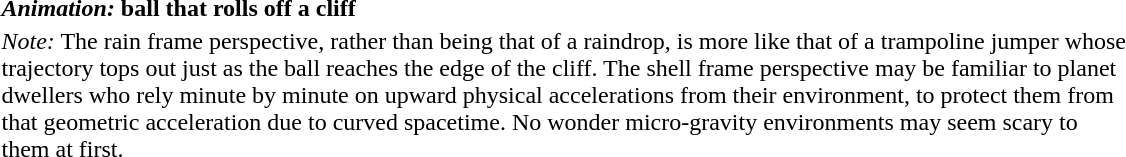<table class="toccolours collapsible collapsed" width="60%" style="text-align:left">
<tr>
<th><em>Animation:</em> ball that rolls off a cliff</th>
</tr>
<tr>
<td> <em>Note:</em> The rain frame perspective, rather than being that of a raindrop, is more like that of a trampoline jumper whose trajectory tops out just as the ball reaches the edge of the cliff.  The shell frame perspective may be familiar to planet dwellers who rely minute by minute on upward physical accelerations from their environment, to protect them from that geometric acceleration due to curved spacetime.  No wonder micro-gravity environments may seem scary to them at first.</td>
</tr>
</table>
